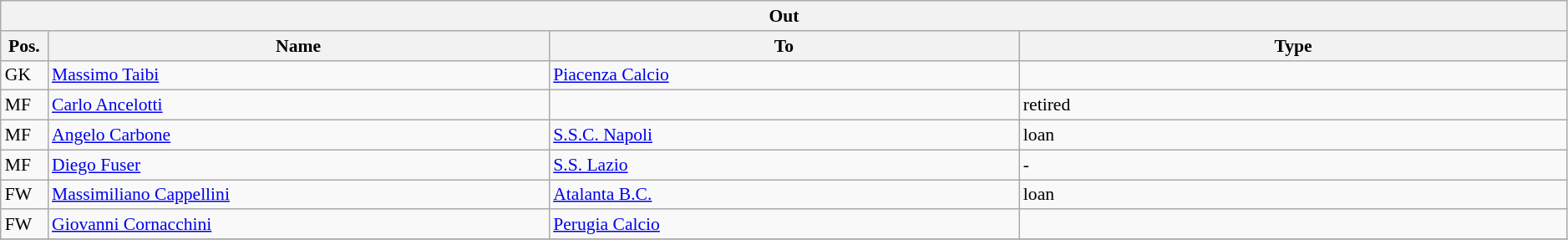<table class="wikitable" style="font-size:90%;width:99%;">
<tr>
<th colspan="4">Out</th>
</tr>
<tr>
<th width=3%>Pos.</th>
<th width=32%>Name</th>
<th width=30%>To</th>
<th width=35%>Type</th>
</tr>
<tr>
<td>GK</td>
<td><a href='#'>Massimo Taibi</a></td>
<td><a href='#'>Piacenza Calcio</a></td>
<td></td>
</tr>
<tr>
<td>MF</td>
<td><a href='#'>Carlo Ancelotti</a></td>
<td></td>
<td>retired</td>
</tr>
<tr>
<td>MF</td>
<td><a href='#'>Angelo Carbone</a></td>
<td><a href='#'>S.S.C. Napoli</a></td>
<td>loan</td>
</tr>
<tr>
<td>MF</td>
<td><a href='#'>Diego Fuser</a></td>
<td><a href='#'>S.S. Lazio</a></td>
<td>-</td>
</tr>
<tr>
<td>FW</td>
<td><a href='#'>Massimiliano Cappellini</a></td>
<td><a href='#'>Atalanta B.C.</a></td>
<td>loan</td>
</tr>
<tr>
<td>FW</td>
<td><a href='#'>Giovanni Cornacchini</a></td>
<td><a href='#'>Perugia Calcio</a></td>
<td></td>
</tr>
<tr>
</tr>
</table>
